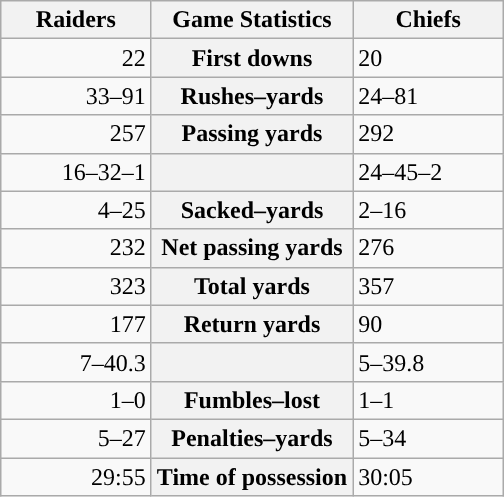<table class="wikitable" style="margin: 1em auto 1em auto">
<tr>
<th style="width:30%;">Raiders</th>
<th style="width:40%;">Game Statistics</th>
<th style="width:30%;">Chiefs</th>
</tr>
<tr>
<td style="text-align:right;">22</td>
<th>First downs</th>
<td>20</td>
</tr>
<tr>
<td style="text-align:right;">33–91</td>
<th>Rushes–yards</th>
<td>24–81</td>
</tr>
<tr>
<td style="text-align:right;">257</td>
<th>Passing yards</th>
<td>292</td>
</tr>
<tr>
<td style="text-align:right;">16–32–1</td>
<th></th>
<td>24–45–2</td>
</tr>
<tr>
<td style="text-align:right;">4–25</td>
<th>Sacked–yards</th>
<td>2–16</td>
</tr>
<tr>
<td style="text-align:right;">232</td>
<th>Net passing yards</th>
<td>276</td>
</tr>
<tr>
<td style="text-align:right;">323</td>
<th>Total yards</th>
<td>357</td>
</tr>
<tr>
<td style="text-align:right;">177</td>
<th>Return yards</th>
<td>90</td>
</tr>
<tr>
<td style="text-align:right;">7–40.3</td>
<th></th>
<td>5–39.8</td>
</tr>
<tr>
<td style="text-align:right;">1–0</td>
<th>Fumbles–lost</th>
<td>1–1</td>
</tr>
<tr>
<td style="text-align:right;">5–27</td>
<th>Penalties–yards</th>
<td>5–34</td>
</tr>
<tr>
<td style="text-align:right;">29:55</td>
<th>Time of possession</th>
<td>30:05</td>
</tr>
</table>
